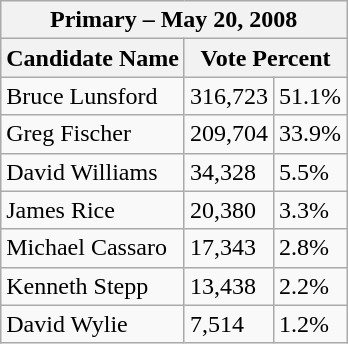<table class="wikitable">
<tr>
<th colspan="3">Primary – May 20, 2008</th>
</tr>
<tr>
<th>Candidate Name</th>
<th colspan="2">Vote Percent</th>
</tr>
<tr>
<td>Bruce Lunsford</td>
<td>316,723</td>
<td>51.1%</td>
</tr>
<tr>
<td>Greg Fischer</td>
<td>209,704</td>
<td>33.9%</td>
</tr>
<tr>
<td>David Williams</td>
<td>34,328</td>
<td>5.5%</td>
</tr>
<tr>
<td>James Rice</td>
<td>20,380</td>
<td>3.3%</td>
</tr>
<tr>
<td>Michael Cassaro</td>
<td>17,343</td>
<td>2.8%</td>
</tr>
<tr>
<td>Kenneth Stepp</td>
<td>13,438</td>
<td>2.2%</td>
</tr>
<tr>
<td>David Wylie</td>
<td>7,514</td>
<td>1.2%</td>
</tr>
</table>
